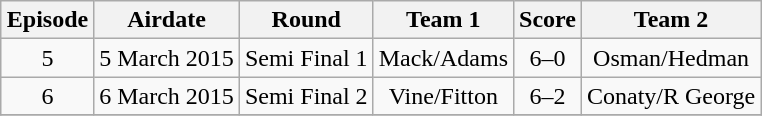<table class="wikitable" style="margin:auto; text-align:center;">
<tr>
<th scope="col">Episode</th>
<th scope="col">Airdate</th>
<th scope="col">Round</th>
<th scope="col">Team 1</th>
<th scope="col">Score</th>
<th scope="col">Team 2</th>
</tr>
<tr>
<td>5</td>
<td>5 March 2015</td>
<td>Semi Final 1</td>
<td>Mack/Adams</td>
<td>6–0</td>
<td>Osman/Hedman</td>
</tr>
<tr>
<td>6</td>
<td>6 March 2015</td>
<td>Semi Final 2</td>
<td>Vine/Fitton</td>
<td>6–2</td>
<td>Conaty/R George</td>
</tr>
<tr>
</tr>
</table>
